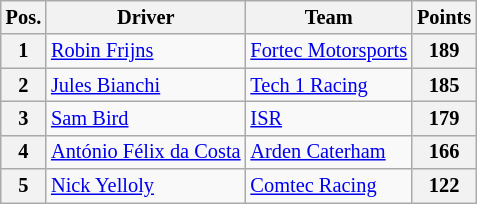<table class="wikitable" style="font-size: 85%">
<tr>
<th>Pos.</th>
<th>Driver</th>
<th>Team</th>
<th>Points</th>
</tr>
<tr>
<th>1</th>
<td> <a href='#'>Robin Frijns</a></td>
<td> <a href='#'>Fortec Motorsports</a></td>
<th>189</th>
</tr>
<tr>
<th>2</th>
<td> <a href='#'>Jules Bianchi</a></td>
<td> <a href='#'>Tech 1 Racing</a></td>
<th>185</th>
</tr>
<tr>
<th>3</th>
<td> <a href='#'>Sam Bird</a></td>
<td> <a href='#'>ISR</a></td>
<th>179</th>
</tr>
<tr>
<th>4</th>
<td> <a href='#'>António Félix da Costa</a></td>
<td> <a href='#'>Arden Caterham</a></td>
<th>166</th>
</tr>
<tr>
<th>5</th>
<td> <a href='#'>Nick Yelloly</a></td>
<td> <a href='#'>Comtec Racing</a></td>
<th>122</th>
</tr>
</table>
